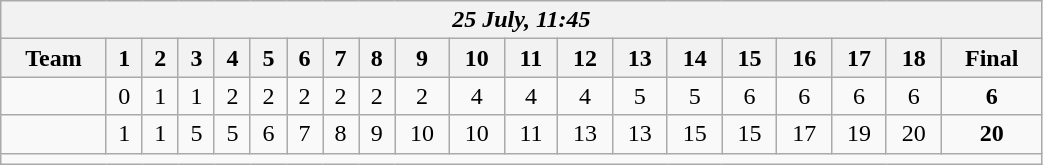<table class=wikitable style="text-align:center; width: 55%">
<tr>
<th colspan=20><em>25 July, 11:45</em></th>
</tr>
<tr>
<th>Team</th>
<th>1</th>
<th>2</th>
<th>3</th>
<th>4</th>
<th>5</th>
<th>6</th>
<th>7</th>
<th>8</th>
<th>9</th>
<th>10</th>
<th>11</th>
<th>12</th>
<th>13</th>
<th>14</th>
<th>15</th>
<th>16</th>
<th>17</th>
<th>18</th>
<th>Final</th>
</tr>
<tr>
<td align=left></td>
<td>0</td>
<td>1</td>
<td>1</td>
<td>2</td>
<td>2</td>
<td>2</td>
<td>2</td>
<td>2</td>
<td>2</td>
<td>4</td>
<td>4</td>
<td>4</td>
<td>5</td>
<td>5</td>
<td>6</td>
<td>6</td>
<td>6</td>
<td>6</td>
<td><strong>6</strong></td>
</tr>
<tr>
<td align=left><strong></strong></td>
<td>1</td>
<td>1</td>
<td>5</td>
<td>5</td>
<td>6</td>
<td>7</td>
<td>8</td>
<td>9</td>
<td>10</td>
<td>10</td>
<td>11</td>
<td>13</td>
<td>13</td>
<td>15</td>
<td>15</td>
<td>17</td>
<td>19</td>
<td>20</td>
<td><strong>20</strong></td>
</tr>
<tr>
<td colspan=20></td>
</tr>
</table>
